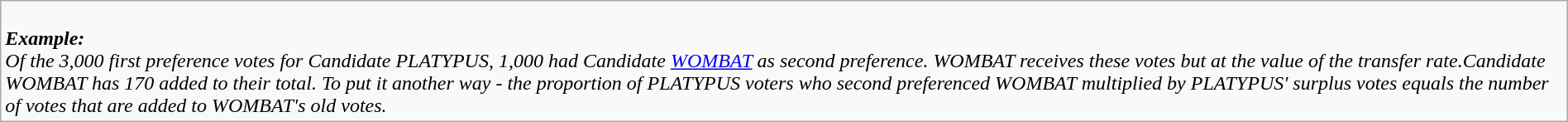<table class="wikitable" style="margin-left:auto; margin-right:auto;">
<tr>
<td><br><strong><em>Example:</em></strong><br><em>Of the 3,000 first preference votes for Candidate PLATYPUS, 1,000 had Candidate <a href='#'>WOMBAT</a> as second preference. WOMBAT receives these votes but at the value of the transfer rate.</em><em>Candidate WOMBAT has 170 added to their total. To put it another way - the proportion of PLATYPUS voters who second preferenced WOMBAT multiplied by PLATYPUS' surplus votes equals the number of votes that are added to WOMBAT's old votes.</em></td>
</tr>
</table>
